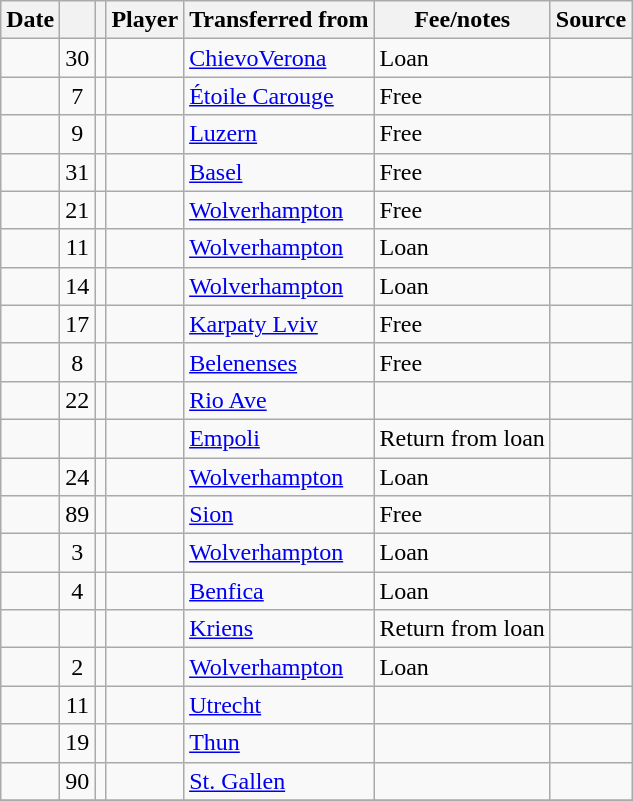<table class="wikitable plainrowheaders sortable">
<tr>
<th scope=col>Date</th>
<th></th>
<th></th>
<th scope=col>Player</th>
<th>Transferred from</th>
<th !scope=col>Fee/notes</th>
<th scope=col>Source</th>
</tr>
<tr>
<td></td>
<td align=center>30</td>
<td align=center></td>
<td></td>
<td> <a href='#'>ChievoVerona</a></td>
<td>Loan</td>
<td></td>
</tr>
<tr>
<td></td>
<td align=center>7</td>
<td align=center></td>
<td></td>
<td> <a href='#'>Étoile Carouge</a></td>
<td>Free</td>
<td></td>
</tr>
<tr>
<td></td>
<td align=center>9</td>
<td align=center></td>
<td></td>
<td> <a href='#'>Luzern</a></td>
<td>Free</td>
<td></td>
</tr>
<tr>
<td></td>
<td align=center>31</td>
<td align=center></td>
<td></td>
<td> <a href='#'>Basel</a></td>
<td>Free</td>
<td></td>
</tr>
<tr>
<td></td>
<td align=center>21</td>
<td align=center></td>
<td></td>
<td> <a href='#'>Wolverhampton</a></td>
<td>Free</td>
<td></td>
</tr>
<tr>
<td></td>
<td align=center>11</td>
<td align=center></td>
<td></td>
<td> <a href='#'>Wolverhampton</a></td>
<td>Loan</td>
<td></td>
</tr>
<tr>
<td></td>
<td align=center>14</td>
<td align=center></td>
<td></td>
<td> <a href='#'>Wolverhampton</a></td>
<td>Loan</td>
<td></td>
</tr>
<tr>
<td></td>
<td align=center>17</td>
<td align=center></td>
<td></td>
<td> <a href='#'>Karpaty Lviv</a></td>
<td>Free</td>
<td></td>
</tr>
<tr>
<td></td>
<td align=center>8</td>
<td align=center></td>
<td></td>
<td> <a href='#'>Belenenses</a></td>
<td>Free</td>
<td></td>
</tr>
<tr>
<td></td>
<td align=center>22</td>
<td align=center></td>
<td></td>
<td> <a href='#'>Rio Ave</a></td>
<td></td>
<td></td>
</tr>
<tr>
<td></td>
<td align=center></td>
<td align=center></td>
<td></td>
<td> <a href='#'>Empoli</a></td>
<td>Return from loan</td>
<td></td>
</tr>
<tr>
<td></td>
<td align=center>24</td>
<td align=center></td>
<td></td>
<td> <a href='#'>Wolverhampton</a></td>
<td>Loan</td>
<td></td>
</tr>
<tr>
<td></td>
<td align=center>89</td>
<td align=center></td>
<td></td>
<td> <a href='#'>Sion</a></td>
<td>Free</td>
<td></td>
</tr>
<tr>
<td></td>
<td align=center>3</td>
<td align=center></td>
<td></td>
<td> <a href='#'>Wolverhampton</a></td>
<td>Loan</td>
<td></td>
</tr>
<tr>
<td></td>
<td align=center>4</td>
<td align=center></td>
<td></td>
<td> <a href='#'>Benfica</a></td>
<td>Loan</td>
<td></td>
</tr>
<tr>
<td></td>
<td align=center></td>
<td align=center></td>
<td></td>
<td> <a href='#'>Kriens</a></td>
<td>Return from loan</td>
<td></td>
</tr>
<tr>
<td></td>
<td align=center>2</td>
<td align=center></td>
<td></td>
<td> <a href='#'>Wolverhampton</a></td>
<td>Loan</td>
<td></td>
</tr>
<tr>
<td></td>
<td align=center>11</td>
<td align=center></td>
<td></td>
<td> <a href='#'>Utrecht</a></td>
<td></td>
<td></td>
</tr>
<tr>
<td></td>
<td align=center>19</td>
<td align=center></td>
<td></td>
<td> <a href='#'>Thun</a></td>
<td></td>
<td></td>
</tr>
<tr>
<td></td>
<td align=center>90</td>
<td align=center></td>
<td></td>
<td> <a href='#'>St. Gallen</a></td>
<td></td>
<td></td>
</tr>
<tr>
</tr>
</table>
